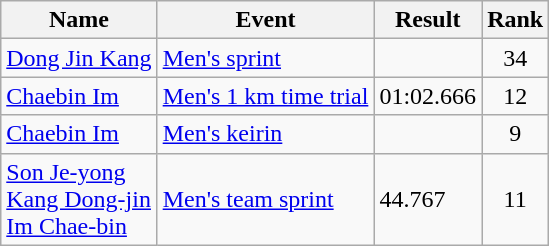<table class="wikitable sortable">
<tr>
<th>Name</th>
<th>Event</th>
<th>Result</th>
<th>Rank</th>
</tr>
<tr>
<td><a href='#'>Dong Jin Kang</a></td>
<td><a href='#'>Men's sprint</a></td>
<td></td>
<td align=center>34</td>
</tr>
<tr>
<td><a href='#'>Chaebin Im</a></td>
<td><a href='#'>Men's 1 km time trial</a></td>
<td>01:02.666</td>
<td align=center>12</td>
</tr>
<tr>
<td><a href='#'>Chaebin Im</a></td>
<td><a href='#'>Men's keirin</a></td>
<td></td>
<td align=center>9</td>
</tr>
<tr>
<td><a href='#'>Son Je-yong</a><br><a href='#'>Kang Dong-jin</a><br><a href='#'>Im Chae-bin</a></td>
<td><a href='#'>Men's team sprint</a></td>
<td>44.767</td>
<td align=center>11</td>
</tr>
</table>
